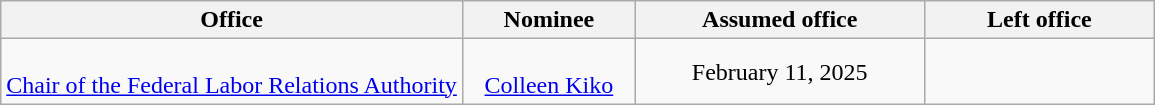<table class="wikitable sortable" style="text-align:center">
<tr>
<th style="width:40%;">Office</th>
<th style="width:15%;">Nominee</th>
<th style="width:25%;" data-sort-="" type="date">Assumed office</th>
<th style="width:20%;" data-sort-="" type="date">Left office</th>
</tr>
<tr>
<td><br><a href='#'>Chair of the Federal Labor Relations Authority</a></td>
<td><br><a href='#'>Colleen Kiko</a></td>
<td>February 11, 2025</td>
<td></td>
</tr>
</table>
